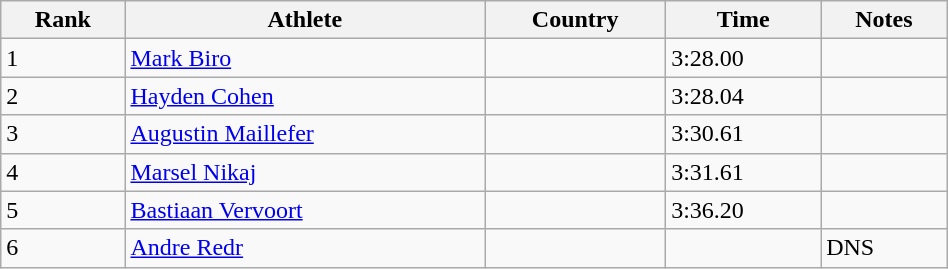<table class="wikitable" width=50%>
<tr>
<th>Rank</th>
<th>Athlete</th>
<th>Country</th>
<th>Time</th>
<th>Notes</th>
</tr>
<tr>
<td>1</td>
<td><a href='#'>Mark Biro</a></td>
<td></td>
<td>3:28.00</td>
<td></td>
</tr>
<tr>
<td>2</td>
<td><a href='#'>Hayden Cohen</a></td>
<td></td>
<td>3:28.04</td>
<td></td>
</tr>
<tr>
<td>3</td>
<td><a href='#'>Augustin Maillefer</a></td>
<td></td>
<td>3:30.61</td>
<td></td>
</tr>
<tr>
<td>4</td>
<td><a href='#'>Marsel Nikaj</a></td>
<td></td>
<td>3:31.61</td>
<td></td>
</tr>
<tr>
<td>5</td>
<td><a href='#'>Bastiaan Vervoort</a></td>
<td></td>
<td>3:36.20</td>
<td></td>
</tr>
<tr>
<td>6</td>
<td><a href='#'>Andre Redr</a></td>
<td></td>
<td></td>
<td>DNS</td>
</tr>
</table>
